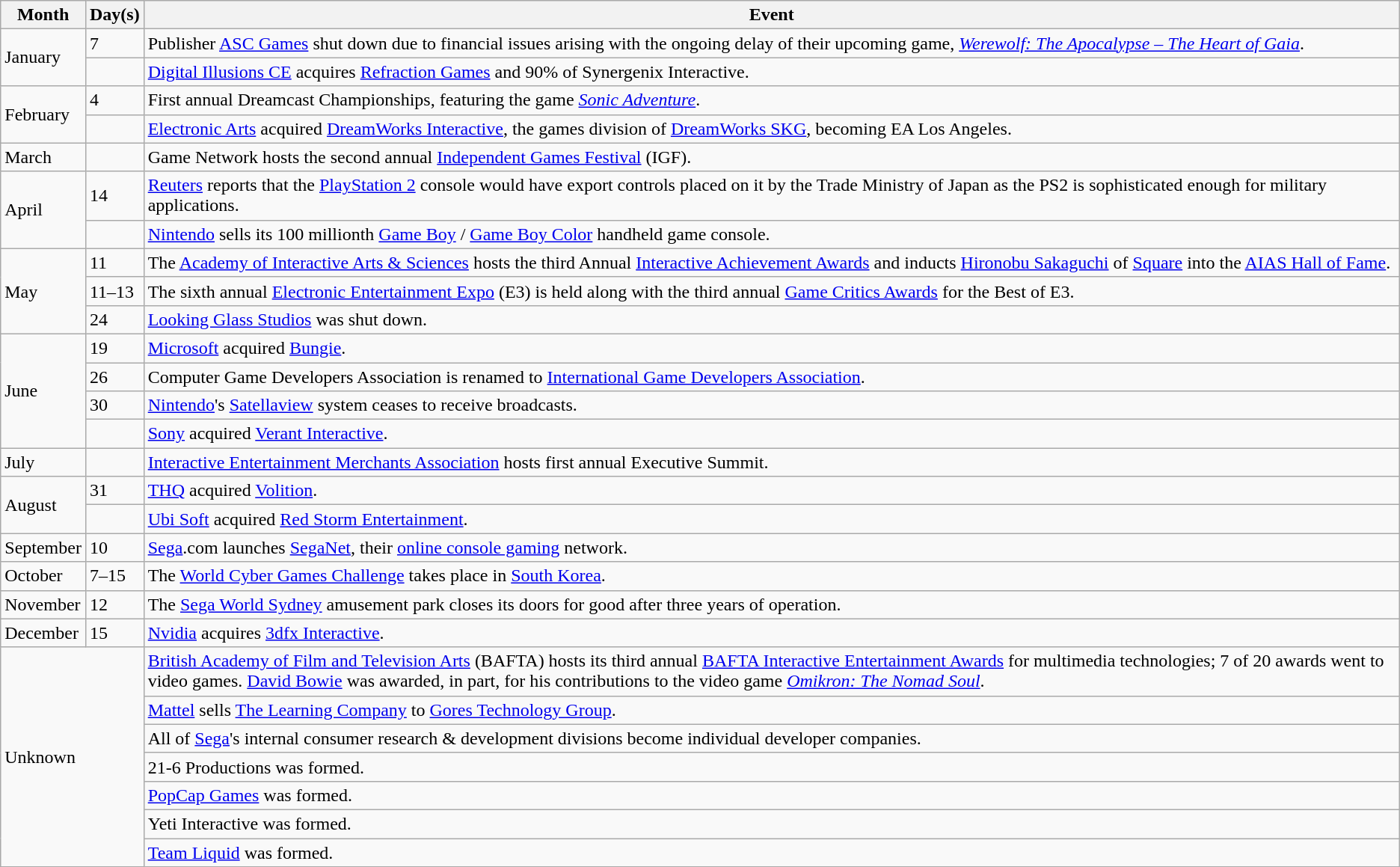<table class="wikitable">
<tr>
<th>Month</th>
<th>Day(s)</th>
<th>Event</th>
</tr>
<tr>
<td rowspan="2">January</td>
<td>7</td>
<td>Publisher <a href='#'>ASC Games</a> shut down due to financial issues arising with the ongoing delay of their upcoming game, <em><a href='#'>Werewolf: The Apocalypse – The Heart of Gaia</a></em>.</td>
</tr>
<tr>
<td></td>
<td><a href='#'>Digital Illusions CE</a> acquires <a href='#'>Refraction Games</a> and 90% of Synergenix Interactive.</td>
</tr>
<tr>
<td rowspan="2">February</td>
<td>4</td>
<td>First annual Dreamcast Championships, featuring the game <em><a href='#'>Sonic Adventure</a></em>.</td>
</tr>
<tr>
<td></td>
<td><a href='#'>Electronic Arts</a> acquired <a href='#'>DreamWorks Interactive</a>, the games division of <a href='#'>DreamWorks SKG</a>, becoming EA Los Angeles.</td>
</tr>
<tr>
<td>March</td>
<td></td>
<td>Game Network hosts the second annual <a href='#'>Independent Games Festival</a> (IGF).</td>
</tr>
<tr>
<td rowspan="2">April</td>
<td>14</td>
<td><a href='#'>Reuters</a> reports that the <a href='#'>PlayStation 2</a> console would have export controls placed on it by the Trade Ministry of Japan as the PS2 is sophisticated enough for military applications.</td>
</tr>
<tr>
<td></td>
<td><a href='#'>Nintendo</a> sells its 100 millionth <a href='#'>Game Boy</a> / <a href='#'>Game Boy Color</a> handheld game console.</td>
</tr>
<tr>
<td rowspan="3">May</td>
<td>11</td>
<td>The <a href='#'>Academy of Interactive Arts & Sciences</a> hosts the third Annual <a href='#'>Interactive Achievement Awards</a> and inducts <a href='#'>Hironobu Sakaguchi</a> of <a href='#'>Square</a> into the <a href='#'>AIAS Hall of Fame</a>.</td>
</tr>
<tr>
<td>11–13</td>
<td>The sixth annual <a href='#'>Electronic Entertainment Expo</a> (E3) is held along with the third annual <a href='#'>Game Critics Awards</a> for the Best of E3.</td>
</tr>
<tr>
<td>24</td>
<td><a href='#'>Looking Glass Studios</a> was shut down.</td>
</tr>
<tr>
<td rowspan="4">June</td>
<td>19</td>
<td><a href='#'>Microsoft</a> acquired <a href='#'>Bungie</a>.</td>
</tr>
<tr>
<td>26</td>
<td>Computer Game Developers Association is renamed to <a href='#'>International Game Developers Association</a>.</td>
</tr>
<tr>
<td>30</td>
<td><a href='#'>Nintendo</a>'s <a href='#'>Satellaview</a> system ceases to receive broadcasts.</td>
</tr>
<tr>
<td></td>
<td><a href='#'>Sony</a> acquired <a href='#'>Verant Interactive</a>.</td>
</tr>
<tr>
<td>July</td>
<td></td>
<td><a href='#'>Interactive Entertainment Merchants Association</a> hosts first annual Executive Summit.</td>
</tr>
<tr>
<td rowspan="2">August</td>
<td>31</td>
<td><a href='#'>THQ</a> acquired <a href='#'>Volition</a>.</td>
</tr>
<tr>
<td></td>
<td><a href='#'>Ubi Soft</a> acquired <a href='#'>Red Storm Entertainment</a>.</td>
</tr>
<tr>
<td>September</td>
<td>10</td>
<td><a href='#'>Sega</a>.com launches <a href='#'>SegaNet</a>, their <a href='#'>online console gaming</a> network.</td>
</tr>
<tr>
<td>October</td>
<td>7–15</td>
<td>The <a href='#'>World Cyber Games Challenge</a> takes place in <a href='#'>South Korea</a>.</td>
</tr>
<tr>
<td>November</td>
<td>12</td>
<td>The <a href='#'>Sega World Sydney</a> amusement park closes its doors for good after three years of operation.</td>
</tr>
<tr>
<td>December</td>
<td>15</td>
<td><a href='#'>Nvidia</a> acquires <a href='#'>3dfx Interactive</a>.</td>
</tr>
<tr>
<td colspan="2" rowspan="7">Unknown</td>
<td><a href='#'>British Academy of Film and Television Arts</a> (BAFTA) hosts its third annual <a href='#'>BAFTA Interactive Entertainment Awards</a> for multimedia technologies; 7 of 20 awards went to video games. <a href='#'>David Bowie</a> was awarded, in part, for his contributions to the video game <em><a href='#'>Omikron: The Nomad Soul</a></em>.</td>
</tr>
<tr>
<td><a href='#'>Mattel</a> sells <a href='#'>The Learning Company</a> to <a href='#'>Gores Technology Group</a>.</td>
</tr>
<tr>
<td>All of <a href='#'>Sega</a>'s internal consumer research & development divisions become individual developer companies.</td>
</tr>
<tr>
<td>21-6 Productions was formed.</td>
</tr>
<tr>
<td><a href='#'>PopCap Games</a> was formed.</td>
</tr>
<tr>
<td>Yeti Interactive was formed.</td>
</tr>
<tr>
<td><a href='#'>Team Liquid</a> was formed.</td>
</tr>
</table>
